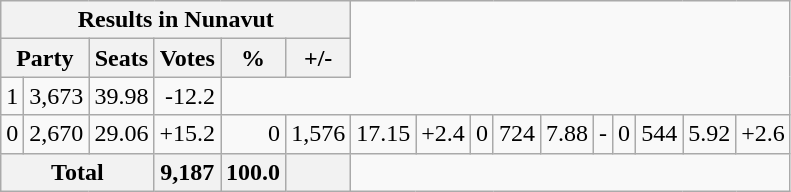<table class="wikitable">
<tr>
<th align="center" colspan=6>Results in Nunavut</th>
</tr>
<tr>
<th align="centre" colspan=2>Party</th>
<th align="right">Seats</th>
<th align="right">Votes</th>
<th align="right">%</th>
<th align="right">+/-</th>
</tr>
<tr>
<td align="right">1</td>
<td align="right">3,673</td>
<td align="right">39.98</td>
<td align="right">-12.2</td>
</tr>
<tr>
<td align="right">0</td>
<td align="right">2,670</td>
<td align="right">29.06</td>
<td align="right">+15.2<br></td>
<td align="right">0</td>
<td align="right">1,576</td>
<td align="right">17.15</td>
<td align="right">+2.4<br></td>
<td align="right">0</td>
<td align="right">724</td>
<td align="right">7.88</td>
<td align="right">-<br></td>
<td align="right">0</td>
<td align="right">544</td>
<td align="right">5.92</td>
<td align="right">+2.6</td>
</tr>
<tr bgcolor="white">
<th align="left" colspan=3>Total</th>
<th align="right">9,187</th>
<th align="right">100.0</th>
<th align="right"></th>
</tr>
</table>
